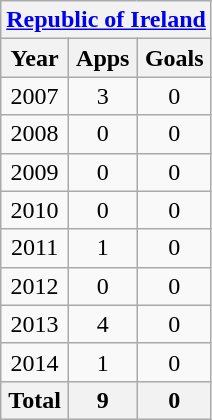<table class="wikitable" style="text-align:center">
<tr>
<th colspan=3><a href='#'>Republic of Ireland</a></th>
</tr>
<tr>
<th>Year</th>
<th>Apps</th>
<th>Goals</th>
</tr>
<tr>
<td>2007</td>
<td>3</td>
<td>0</td>
</tr>
<tr>
<td>2008</td>
<td>0</td>
<td>0</td>
</tr>
<tr>
<td>2009</td>
<td>0</td>
<td>0</td>
</tr>
<tr>
<td>2010</td>
<td>0</td>
<td>0</td>
</tr>
<tr>
<td>2011</td>
<td>1</td>
<td>0</td>
</tr>
<tr>
<td>2012</td>
<td>0</td>
<td>0</td>
</tr>
<tr>
<td>2013</td>
<td>4</td>
<td>0</td>
</tr>
<tr>
<td>2014</td>
<td>1</td>
<td>0</td>
</tr>
<tr>
<th>Total</th>
<th>9</th>
<th>0</th>
</tr>
</table>
